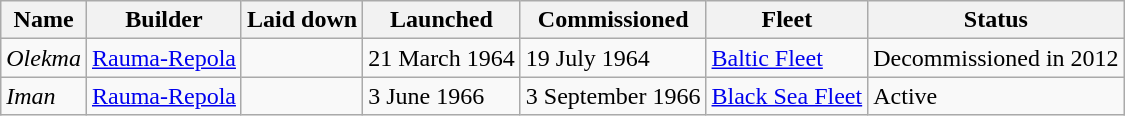<table class="wikitable">
<tr>
<th>Name</th>
<th>Builder</th>
<th>Laid down</th>
<th>Launched</th>
<th>Commissioned</th>
<th>Fleet</th>
<th>Status</th>
</tr>
<tr>
<td><em>Olekma</em></td>
<td><a href='#'>Rauma-Repola</a></td>
<td></td>
<td>21 March 1964</td>
<td>19 July 1964</td>
<td><a href='#'>Baltic Fleet</a></td>
<td>Decommissioned in 2012</td>
</tr>
<tr>
<td><em>Iman</em></td>
<td><a href='#'>Rauma-Repola</a></td>
<td></td>
<td>3 June 1966</td>
<td>3 September 1966</td>
<td><a href='#'>Black Sea Fleet</a></td>
<td>Active</td>
</tr>
</table>
